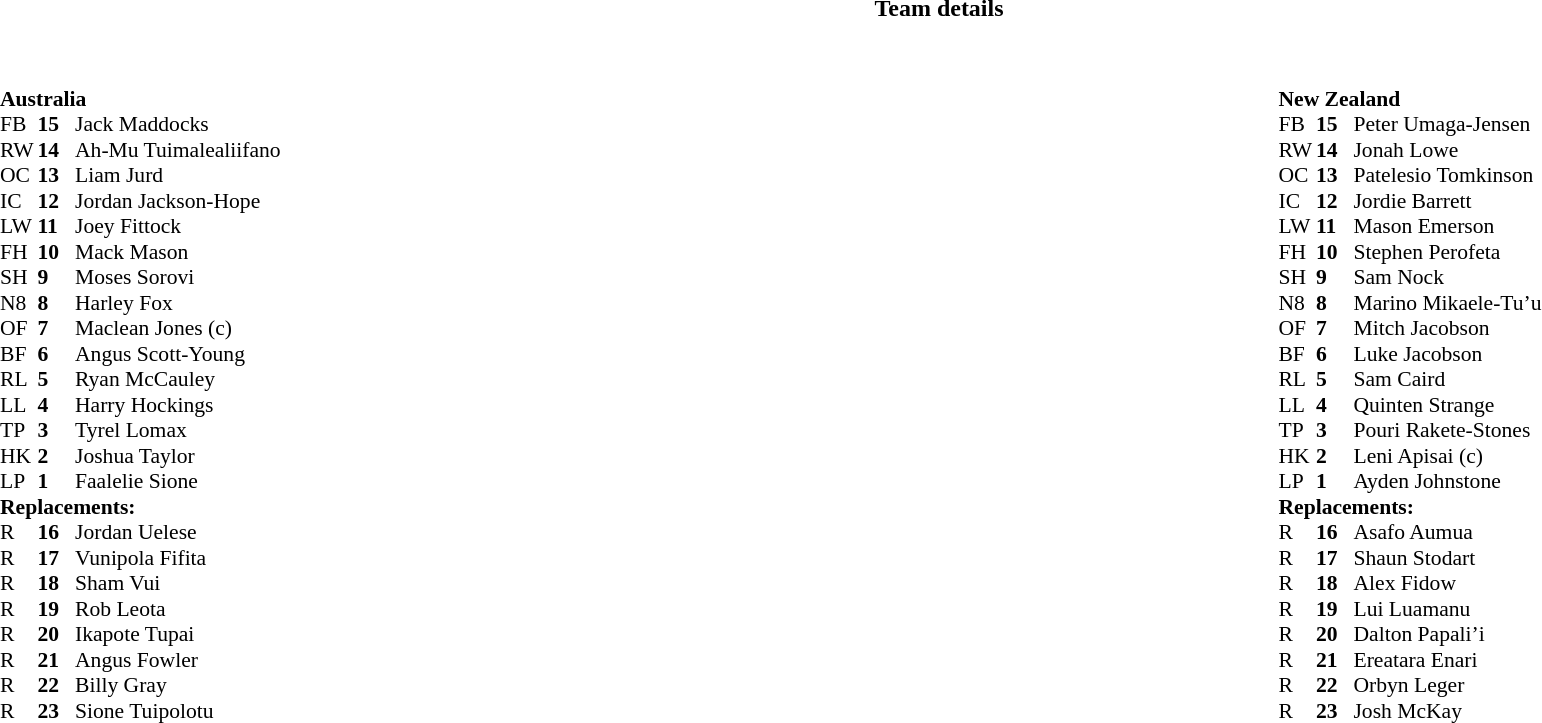<table border="0" width="100%" class="collapsible collapsed">
<tr>
<th>Team details</th>
</tr>
<tr>
<td><br><table width="100%">
<tr>
<td valign="top" width="50%"><br><table style="font-size: 90%" cellspacing="0" cellpadding="0">
<tr>
<td colspan="4"><strong>Australia</strong></td>
</tr>
<tr>
<th width="25"></th>
<th width="25"></th>
</tr>
<tr>
<td>FB</td>
<td><strong>15</strong></td>
<td>Jack Maddocks</td>
</tr>
<tr>
<td>RW</td>
<td><strong>14</strong></td>
<td>Ah-Mu Tuimalealiifano</td>
</tr>
<tr>
<td>OC</td>
<td><strong>13</strong></td>
<td>Liam Jurd</td>
</tr>
<tr>
<td>IC</td>
<td><strong>12</strong></td>
<td>Jordan Jackson-Hope</td>
</tr>
<tr>
<td>LW</td>
<td><strong>11</strong></td>
<td>Joey Fittock</td>
</tr>
<tr>
<td>FH</td>
<td><strong>10</strong></td>
<td>Mack Mason</td>
</tr>
<tr>
<td>SH</td>
<td><strong>9</strong></td>
<td>Moses Sorovi</td>
</tr>
<tr>
<td>N8</td>
<td><strong>8</strong></td>
<td>Harley Fox</td>
</tr>
<tr>
<td>OF</td>
<td><strong>7</strong></td>
<td>Maclean Jones (c)</td>
</tr>
<tr>
<td>BF</td>
<td><strong>6</strong></td>
<td>Angus Scott-Young</td>
</tr>
<tr>
<td>RL</td>
<td><strong>5</strong></td>
<td>Ryan McCauley</td>
</tr>
<tr>
<td>LL</td>
<td><strong>4</strong></td>
<td>Harry Hockings</td>
</tr>
<tr>
<td>TP</td>
<td><strong>3</strong></td>
<td>Tyrel Lomax</td>
</tr>
<tr>
<td>HK</td>
<td><strong>2</strong></td>
<td>Joshua Taylor</td>
</tr>
<tr>
<td>LP</td>
<td><strong>1</strong></td>
<td>Faalelie Sione</td>
</tr>
<tr>
<td colspan=3><strong>Replacements:</strong></td>
</tr>
<tr>
<td>R</td>
<td><strong>16</strong></td>
<td>Jordan Uelese</td>
</tr>
<tr>
<td>R</td>
<td><strong>17</strong></td>
<td>Vunipola Fifita</td>
</tr>
<tr>
<td>R</td>
<td><strong>18</strong></td>
<td>Sham Vui</td>
</tr>
<tr>
<td>R</td>
<td><strong>19</strong></td>
<td>Rob Leota</td>
</tr>
<tr>
<td>R</td>
<td><strong>20</strong></td>
<td>Ikapote Tupai</td>
</tr>
<tr>
<td>R</td>
<td><strong>21</strong></td>
<td>Angus Fowler</td>
</tr>
<tr>
<td>R</td>
<td><strong>22</strong></td>
<td>Billy Gray</td>
</tr>
<tr>
<td>R</td>
<td><strong>23</strong></td>
<td>Sione Tuipolotu</td>
</tr>
</table>
</td>
<td valign="top" width="50%"><br><table style="font-size: 90%" cellspacing="0" cellpadding="0" align="center">
<tr>
<td colspan="4"><strong>New Zealand</strong></td>
</tr>
<tr>
<th width="25"></th>
<th width="25"></th>
</tr>
<tr>
<td>FB</td>
<td><strong>15</strong></td>
<td>Peter Umaga-Jensen</td>
</tr>
<tr>
<td>RW</td>
<td><strong>14</strong></td>
<td>Jonah Lowe</td>
</tr>
<tr>
<td>OC</td>
<td><strong>13</strong></td>
<td>Patelesio Tomkinson</td>
</tr>
<tr>
<td>IC</td>
<td><strong>12</strong></td>
<td>Jordie Barrett</td>
</tr>
<tr>
<td>LW</td>
<td><strong>11</strong></td>
<td>Mason Emerson</td>
</tr>
<tr>
<td>FH</td>
<td><strong>10</strong></td>
<td>Stephen Perofeta</td>
</tr>
<tr>
<td>SH</td>
<td><strong>9</strong></td>
<td>Sam Nock</td>
</tr>
<tr>
<td>N8</td>
<td><strong>8</strong></td>
<td>Marino Mikaele-Tu’u</td>
</tr>
<tr>
<td>OF</td>
<td><strong>7</strong></td>
<td>Mitch Jacobson</td>
</tr>
<tr>
<td>BF</td>
<td><strong>6</strong></td>
<td>Luke Jacobson</td>
</tr>
<tr>
<td>RL</td>
<td><strong>5</strong></td>
<td>Sam Caird</td>
</tr>
<tr>
<td>LL</td>
<td><strong>4</strong></td>
<td>Quinten Strange</td>
</tr>
<tr>
<td>TP</td>
<td><strong>3</strong></td>
<td>Pouri Rakete-Stones</td>
</tr>
<tr>
<td>HK</td>
<td><strong>2</strong></td>
<td>Leni Apisai (c)</td>
</tr>
<tr>
<td>LP</td>
<td><strong>1</strong></td>
<td>Ayden Johnstone</td>
</tr>
<tr>
<td colspan=3><strong>Replacements:</strong></td>
</tr>
<tr>
<td>R</td>
<td><strong>16</strong></td>
<td>Asafo Aumua</td>
</tr>
<tr>
<td>R</td>
<td><strong>17</strong></td>
<td>Shaun Stodart</td>
</tr>
<tr>
<td>R</td>
<td><strong>18</strong></td>
<td>Alex Fidow</td>
</tr>
<tr>
<td>R</td>
<td><strong>19</strong></td>
<td>Lui Luamanu</td>
</tr>
<tr>
<td>R</td>
<td><strong>20</strong></td>
<td>Dalton Papali’i</td>
</tr>
<tr>
<td>R</td>
<td><strong>21</strong></td>
<td>Ereatara Enari</td>
</tr>
<tr>
<td>R</td>
<td><strong>22</strong></td>
<td>Orbyn Leger</td>
</tr>
<tr>
<td>R</td>
<td><strong>23</strong></td>
<td>Josh McKay</td>
</tr>
</table>
</td>
</tr>
</table>
</td>
</tr>
</table>
